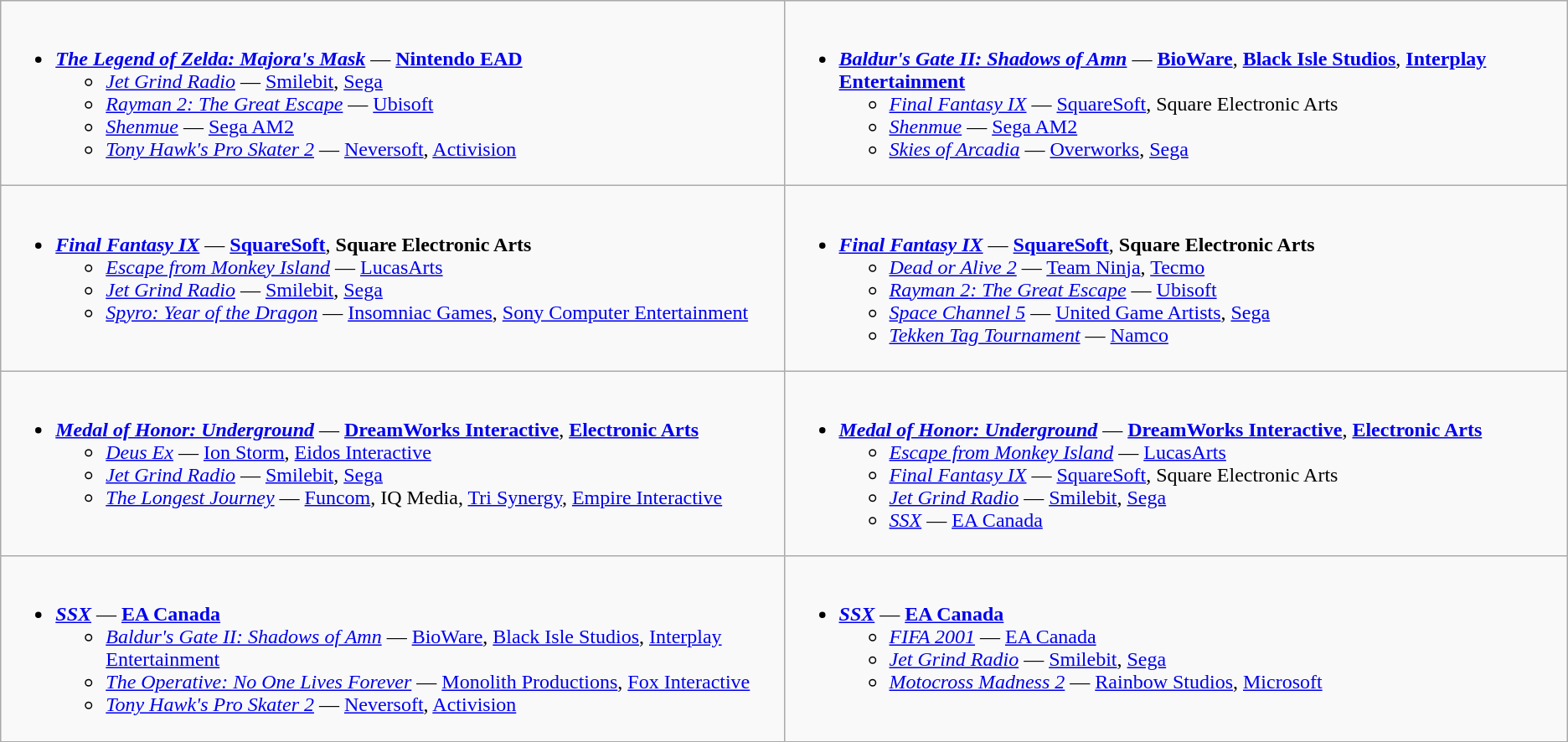<table class="wikitable">
<tr>
<td valign="top" width="50%"><br><ul><li><strong><em><a href='#'>The Legend of Zelda: Majora's Mask</a></em></strong> — <strong><a href='#'>Nintendo EAD</a></strong><ul><li><em><a href='#'>Jet Grind Radio</a></em> — <a href='#'>Smilebit</a>, <a href='#'>Sega</a></li><li><em><a href='#'>Rayman 2: The Great Escape</a></em> — <a href='#'>Ubisoft</a></li><li><em><a href='#'>Shenmue</a></em> — <a href='#'>Sega AM2</a></li><li><em><a href='#'>Tony Hawk's Pro Skater 2</a></em> — <a href='#'>Neversoft</a>, <a href='#'>Activision</a></li></ul></li></ul></td>
<td valign="top" width="50%"><br><ul><li><strong><em><a href='#'>Baldur's Gate II: Shadows of Amn</a></em></strong> — <strong><a href='#'>BioWare</a></strong>, <strong><a href='#'>Black Isle Studios</a></strong>, <strong><a href='#'>Interplay Entertainment</a></strong><ul><li><em><a href='#'>Final Fantasy IX</a></em> — <a href='#'>SquareSoft</a>, Square Electronic Arts</li><li><em><a href='#'>Shenmue</a></em> — <a href='#'>Sega AM2</a></li><li><em><a href='#'>Skies of Arcadia</a></em> — <a href='#'>Overworks</a>, <a href='#'>Sega</a></li></ul></li></ul></td>
</tr>
<tr>
<td valign="top" width="50%"><br><ul><li><strong><em><a href='#'>Final Fantasy IX</a></em></strong> — <strong><a href='#'>SquareSoft</a></strong>, <strong>Square Electronic Arts</strong><ul><li><em><a href='#'>Escape from Monkey Island</a></em> — <a href='#'>LucasArts</a></li><li><em><a href='#'>Jet Grind Radio</a></em> — <a href='#'>Smilebit</a>, <a href='#'>Sega</a></li><li><em><a href='#'>Spyro: Year of the Dragon</a></em> — <a href='#'>Insomniac Games</a>, <a href='#'>Sony Computer Entertainment</a></li></ul></li></ul></td>
<td valign="top" width="50%"><br><ul><li><strong><em><a href='#'>Final Fantasy IX</a></em></strong> — <strong><a href='#'>SquareSoft</a></strong>, <strong>Square Electronic Arts</strong><ul><li><em><a href='#'>Dead or Alive 2</a></em> — <a href='#'>Team Ninja</a>, <a href='#'>Tecmo</a></li><li><em><a href='#'>Rayman 2: The Great Escape</a></em> — <a href='#'>Ubisoft</a></li><li><em><a href='#'>Space Channel 5</a></em> — <a href='#'>United Game Artists</a>, <a href='#'>Sega</a></li><li><em><a href='#'>Tekken Tag Tournament</a></em> — <a href='#'>Namco</a></li></ul></li></ul></td>
</tr>
<tr>
<td valign="top" width="50%"><br><ul><li><strong><em><a href='#'>Medal of Honor: Underground</a></em></strong> — <strong><a href='#'>DreamWorks Interactive</a></strong>, <strong><a href='#'>Electronic Arts</a></strong><ul><li><em><a href='#'>Deus Ex</a></em> — <a href='#'>Ion Storm</a>, <a href='#'>Eidos Interactive</a></li><li><em><a href='#'>Jet Grind Radio</a></em> — <a href='#'>Smilebit</a>, <a href='#'>Sega</a></li><li><em><a href='#'>The Longest Journey</a></em> — <a href='#'>Funcom</a>, IQ Media, <a href='#'>Tri Synergy</a>, <a href='#'>Empire Interactive</a></li></ul></li></ul></td>
<td valign="top" width="50%"><br><ul><li><strong><em><a href='#'>Medal of Honor: Underground</a></em></strong> — <strong><a href='#'>DreamWorks Interactive</a></strong>, <strong><a href='#'>Electronic Arts</a></strong><ul><li><em><a href='#'>Escape from Monkey Island</a></em> — <a href='#'>LucasArts</a></li><li><em><a href='#'>Final Fantasy IX</a></em> — <a href='#'>SquareSoft</a>, Square Electronic Arts</li><li><em><a href='#'>Jet Grind Radio</a></em> — <a href='#'>Smilebit</a>, <a href='#'>Sega</a></li><li><em><a href='#'>SSX</a></em> — <a href='#'>EA Canada</a></li></ul></li></ul></td>
</tr>
<tr>
<td valign="top" width="50%"><br><ul><li><strong><em><a href='#'>SSX</a></em></strong> — <strong><a href='#'>EA Canada</a></strong><ul><li><em><a href='#'>Baldur's Gate II: Shadows of Amn</a></em> — <a href='#'>BioWare</a>, <a href='#'>Black Isle Studios</a>, <a href='#'>Interplay Entertainment</a></li><li><em><a href='#'>The Operative: No One Lives Forever</a></em> — <a href='#'>Monolith Productions</a>, <a href='#'>Fox Interactive</a></li><li><em><a href='#'>Tony Hawk's Pro Skater 2</a></em> — <a href='#'>Neversoft</a>, <a href='#'>Activision</a></li></ul></li></ul></td>
<td valign="top" width="50%"><br><ul><li><strong><em><a href='#'>SSX</a></em></strong> — <strong><a href='#'>EA Canada</a></strong><ul><li><em><a href='#'>FIFA 2001</a></em> — <a href='#'>EA Canada</a></li><li><em><a href='#'>Jet Grind Radio</a></em> — <a href='#'>Smilebit</a>, <a href='#'>Sega</a></li><li><em><a href='#'>Motocross Madness 2</a></em> — <a href='#'>Rainbow Studios</a>, <a href='#'>Microsoft</a></li></ul></li></ul></td>
</tr>
</table>
